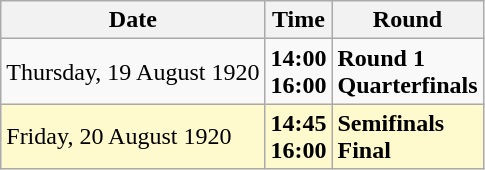<table class="wikitable">
<tr>
<th>Date</th>
<th>Time</th>
<th>Round</th>
</tr>
<tr>
<td>Thursday, 19 August 1920</td>
<td><strong>14:00</strong><br><strong>16:00</strong></td>
<td><strong>Round 1</strong><br><strong>Quarterfinals</strong></td>
</tr>
<tr style=background:lemonchiffon>
<td>Friday, 20 August 1920</td>
<td><strong>14:45</strong><br><strong>16:00</strong></td>
<td><strong>Semifinals</strong><br><strong>Final</strong></td>
</tr>
</table>
